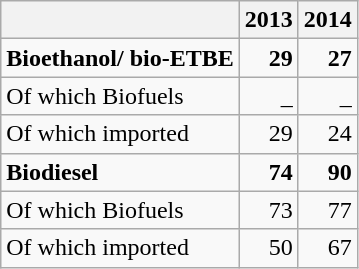<table class="wikitable" style="text-align: right">
<tr>
<th></th>
<th>2013</th>
<th>2014</th>
</tr>
<tr>
<td align="left"><strong>Bioethanol/ bio-ETBE</strong></td>
<td><strong>29</strong></td>
<td><strong>27</strong></td>
</tr>
<tr>
<td align="left">Of which Biofuels</td>
<td>_</td>
<td>_</td>
</tr>
<tr>
<td align="left">Of which imported</td>
<td>29</td>
<td>24</td>
</tr>
<tr>
<td align="left"><strong>Biodiesel</strong></td>
<td><strong>74</strong></td>
<td><strong>90</strong></td>
</tr>
<tr>
<td align="left">Of which Biofuels</td>
<td>73</td>
<td>77</td>
</tr>
<tr>
<td align="left">Of which imported</td>
<td>50</td>
<td>67</td>
</tr>
</table>
